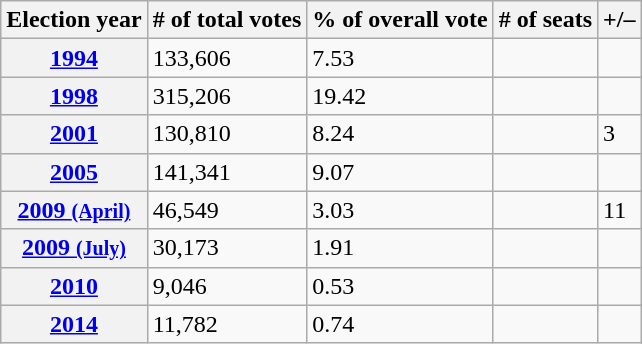<table class="wikitable">
<tr>
<th>Election year</th>
<th># of total votes</th>
<th>% of overall vote</th>
<th># of seats</th>
<th>+/–</th>
</tr>
<tr>
<th><a href='#'>1994</a></th>
<td>133,606</td>
<td>7.53</td>
<td></td>
<td></td>
</tr>
<tr>
<th><a href='#'>1998</a></th>
<td>315,206</td>
<td>19.42</td>
<td></td>
<td></td>
</tr>
<tr>
<th><a href='#'>2001</a></th>
<td>130,810</td>
<td>8.24</td>
<td></td>
<td> 3</td>
</tr>
<tr>
<th><a href='#'>2005</a></th>
<td>141,341</td>
<td>9.07</td>
<td></td>
<td></td>
</tr>
<tr>
<th><a href='#'>2009 <small>(April)</small></a></th>
<td>46,549</td>
<td>3.03</td>
<td></td>
<td> 11</td>
</tr>
<tr>
<th><a href='#'>2009 <small>(July)</small></a></th>
<td>30,173</td>
<td>1.91</td>
<td></td>
<td></td>
</tr>
<tr>
<th><a href='#'>2010</a></th>
<td>9,046</td>
<td>0.53</td>
<td></td>
<td></td>
</tr>
<tr>
<th><a href='#'>2014</a></th>
<td>11,782</td>
<td>0.74</td>
<td></td>
<td></td>
</tr>
</table>
